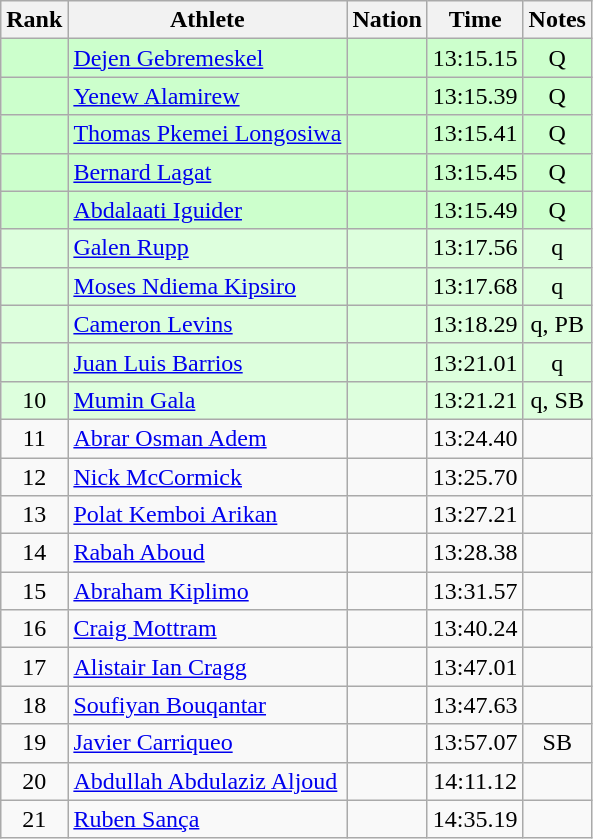<table class="wikitable sortable" style="text-align:center">
<tr>
<th>Rank</th>
<th>Athlete</th>
<th>Nation</th>
<th>Time</th>
<th>Notes</th>
</tr>
<tr bgcolor=ccffcc>
<td></td>
<td align=left><a href='#'>Dejen Gebremeskel</a></td>
<td align=left></td>
<td>13:15.15</td>
<td>Q</td>
</tr>
<tr bgcolor=ccffcc>
<td></td>
<td align=left><a href='#'>Yenew Alamirew</a></td>
<td align=left></td>
<td>13:15.39</td>
<td>Q</td>
</tr>
<tr bgcolor=ccffcc>
<td></td>
<td align=left><a href='#'>Thomas Pkemei Longosiwa</a></td>
<td align=left></td>
<td>13:15.41</td>
<td>Q</td>
</tr>
<tr bgcolor=ccffcc>
<td></td>
<td align=left><a href='#'>Bernard Lagat</a></td>
<td align=left></td>
<td>13:15.45</td>
<td>Q</td>
</tr>
<tr bgcolor=ccffcc>
<td></td>
<td align=left><a href='#'>Abdalaati Iguider</a></td>
<td align=left></td>
<td>13:15.49</td>
<td>Q</td>
</tr>
<tr bgcolor=ddffdd>
<td></td>
<td align=left><a href='#'>Galen Rupp</a></td>
<td align=left></td>
<td>13:17.56</td>
<td>q</td>
</tr>
<tr bgcolor=ddffdd>
<td></td>
<td align=left><a href='#'>Moses Ndiema Kipsiro</a></td>
<td align=left></td>
<td>13:17.68</td>
<td>q</td>
</tr>
<tr bgcolor=ddffdd>
<td></td>
<td align=left><a href='#'>Cameron Levins</a></td>
<td align=left></td>
<td>13:18.29</td>
<td>q, PB</td>
</tr>
<tr bgcolor=ddffdd>
<td></td>
<td align=left><a href='#'>Juan Luis Barrios</a></td>
<td align=left></td>
<td>13:21.01</td>
<td>q</td>
</tr>
<tr bgcolor=ddffdd>
<td>10</td>
<td align=left><a href='#'>Mumin Gala</a></td>
<td align=left></td>
<td>13:21.21</td>
<td>q, SB</td>
</tr>
<tr>
<td>11</td>
<td align=left><a href='#'>Abrar Osman Adem</a></td>
<td align=left></td>
<td>13:24.40</td>
<td></td>
</tr>
<tr>
<td>12</td>
<td align=left><a href='#'>Nick McCormick</a></td>
<td align=left></td>
<td>13:25.70</td>
<td></td>
</tr>
<tr>
<td>13</td>
<td align=left><a href='#'>Polat Kemboi Arikan</a></td>
<td align=left></td>
<td>13:27.21</td>
<td></td>
</tr>
<tr>
<td>14</td>
<td align=left><a href='#'>Rabah Aboud</a></td>
<td align=left></td>
<td>13:28.38</td>
<td></td>
</tr>
<tr>
<td>15</td>
<td align=left><a href='#'>Abraham Kiplimo</a></td>
<td align=left></td>
<td>13:31.57</td>
<td></td>
</tr>
<tr>
<td>16</td>
<td align=left><a href='#'>Craig Mottram</a></td>
<td align=left></td>
<td>13:40.24</td>
<td></td>
</tr>
<tr>
<td>17</td>
<td align=left><a href='#'>Alistair Ian Cragg</a></td>
<td align=left></td>
<td>13:47.01</td>
<td></td>
</tr>
<tr>
<td>18</td>
<td align=left><a href='#'>Soufiyan Bouqantar</a></td>
<td align=left></td>
<td>13:47.63</td>
<td></td>
</tr>
<tr>
<td>19</td>
<td align=left><a href='#'>Javier Carriqueo</a></td>
<td align=left></td>
<td>13:57.07</td>
<td>SB</td>
</tr>
<tr>
<td>20</td>
<td align=left><a href='#'>Abdullah Abdulaziz Aljoud</a></td>
<td align=left></td>
<td>14:11.12</td>
<td></td>
</tr>
<tr>
<td>21</td>
<td align=left><a href='#'>Ruben Sança</a></td>
<td align=left></td>
<td>14:35.19</td>
<td></td>
</tr>
</table>
